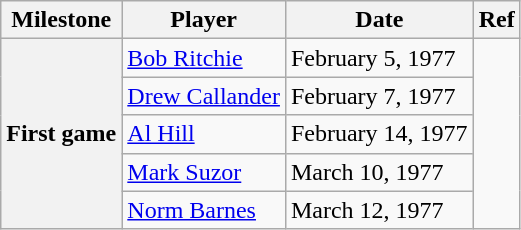<table class="wikitable">
<tr>
<th scope="col">Milestone</th>
<th scope="col">Player</th>
<th scope="col">Date</th>
<th scope="col">Ref</th>
</tr>
<tr>
<th rowspan=5>First game</th>
<td><a href='#'>Bob Ritchie</a></td>
<td>February 5, 1977</td>
<td rowspan=5></td>
</tr>
<tr>
<td><a href='#'>Drew Callander</a></td>
<td>February 7, 1977</td>
</tr>
<tr>
<td><a href='#'>Al Hill</a></td>
<td>February 14, 1977</td>
</tr>
<tr>
<td><a href='#'>Mark Suzor</a></td>
<td>March 10, 1977</td>
</tr>
<tr>
<td><a href='#'>Norm Barnes</a></td>
<td>March 12, 1977</td>
</tr>
</table>
